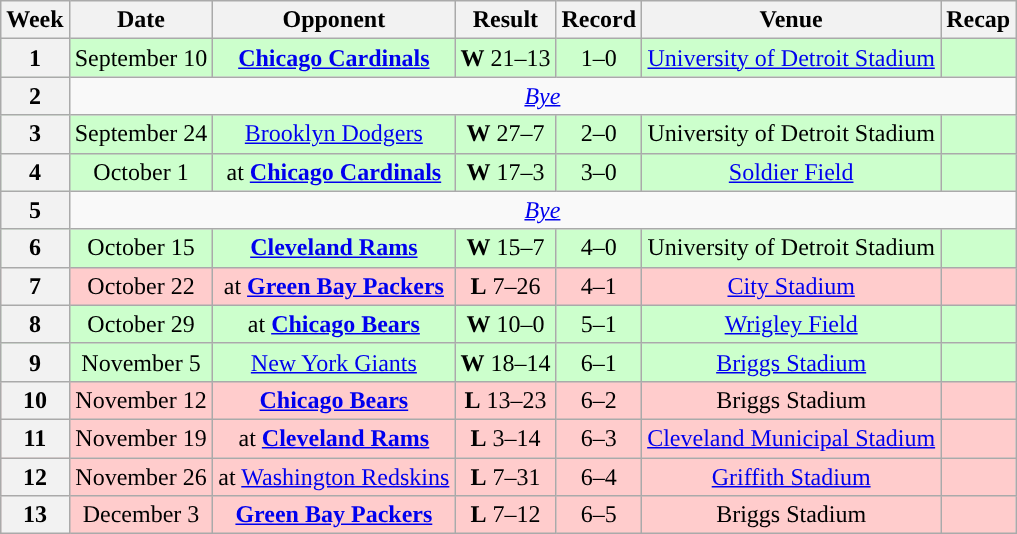<table class="wikitable" style="text-align:center">
<tr>
<th>Week</th>
<th>Date</th>
<th>Opponent</th>
<th>Result</th>
<th>Record</th>
<th>Venue</th>
<th>Recap</th>
</tr>
<tr style="background:#cfc">
<th>1</th>
<td>September 10</td>
<td><strong><a href='#'>Chicago Cardinals</a></strong></td>
<td><strong>W</strong> 21–13</td>
<td>1–0</td>
<td><a href='#'>University of Detroit Stadium</a></td>
<td></td>
</tr>
<tr>
<th>2</th>
<td colspan="7"><em><a href='#'>Bye</a></em></td>
</tr>
<tr style="background:#cfc">
<th>3</th>
<td>September 24</td>
<td><a href='#'>Brooklyn Dodgers</a></td>
<td><strong>W</strong> 27–7</td>
<td>2–0</td>
<td>University of Detroit Stadium</td>
<td></td>
</tr>
<tr style="background:#cfc">
<th>4</th>
<td>October 1</td>
<td>at <strong><a href='#'>Chicago Cardinals</a></strong></td>
<td><strong>W</strong> 17–3</td>
<td>3–0</td>
<td><a href='#'>Soldier Field</a></td>
<td></td>
</tr>
<tr>
<th>5</th>
<td colspan="7"><em><a href='#'>Bye</a></em></td>
</tr>
<tr style="background:#cfc">
<th>6</th>
<td>October 15</td>
<td><strong><a href='#'>Cleveland Rams</a></strong></td>
<td><strong>W</strong> 15–7</td>
<td>4–0</td>
<td>University of Detroit Stadium</td>
<td></td>
</tr>
<tr style="background:#fcc">
<th>7</th>
<td>October 22</td>
<td>at <strong><a href='#'>Green Bay Packers</a></strong></td>
<td><strong>L</strong> 7–26</td>
<td>4–1</td>
<td><a href='#'>City Stadium</a></td>
<td></td>
</tr>
<tr style="background:#cfc">
<th>8</th>
<td>October 29</td>
<td>at <strong><a href='#'>Chicago Bears</a></strong></td>
<td><strong>W</strong> 10–0</td>
<td>5–1</td>
<td><a href='#'>Wrigley Field</a></td>
<td></td>
</tr>
<tr style="background:#cfc">
<th>9</th>
<td>November 5</td>
<td><a href='#'>New York Giants</a></td>
<td><strong>W</strong> 18–14</td>
<td>6–1</td>
<td><a href='#'>Briggs Stadium</a></td>
<td></td>
</tr>
<tr style="background:#fcc">
<th>10</th>
<td>November 12</td>
<td><strong><a href='#'>Chicago Bears</a></strong></td>
<td><strong>L</strong> 13–23</td>
<td>6–2</td>
<td>Briggs Stadium</td>
<td></td>
</tr>
<tr style="background:#fcc">
<th>11</th>
<td>November 19</td>
<td>at <strong><a href='#'>Cleveland Rams</a></strong></td>
<td><strong>L</strong> 3–14</td>
<td>6–3</td>
<td><a href='#'>Cleveland Municipal Stadium</a></td>
<td></td>
</tr>
<tr style="background:#fcc">
<th>12</th>
<td>November 26</td>
<td>at <a href='#'>Washington Redskins</a></td>
<td><strong>L</strong> 7–31</td>
<td>6–4</td>
<td><a href='#'>Griffith Stadium</a></td>
<td></td>
</tr>
<tr style="background:#fcc">
<th>13</th>
<td>December 3</td>
<td><strong><a href='#'>Green Bay Packers</a></strong></td>
<td><strong>L</strong> 7–12</td>
<td>6–5</td>
<td>Briggs Stadium</td>
<td></td>
</tr>
</table>
